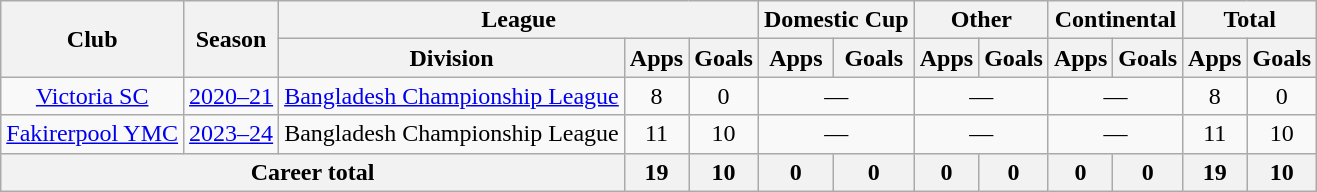<table class="wikitable" style="text-align:center">
<tr>
<th rowspan="2">Club</th>
<th rowspan="2">Season</th>
<th colspan="3">League</th>
<th colspan="2">Domestic Cup</th>
<th colspan="2">Other</th>
<th colspan="2">Continental</th>
<th colspan="2">Total</th>
</tr>
<tr>
<th>Division</th>
<th>Apps</th>
<th>Goals</th>
<th>Apps</th>
<th>Goals</th>
<th>Apps</th>
<th>Goals</th>
<th>Apps</th>
<th>Goals</th>
<th>Apps</th>
<th>Goals</th>
</tr>
<tr>
<td><a href='#'>Victoria SC</a></td>
<td><a href='#'>2020–21</a></td>
<td><a href='#'>Bangladesh Championship League</a></td>
<td>8</td>
<td>0</td>
<td colspan="2">—</td>
<td colspan="2">—</td>
<td colspan="2">—</td>
<td>8</td>
<td>0</td>
</tr>
<tr>
<td><a href='#'>Fakirerpool YMC</a></td>
<td><a href='#'>2023–24</a></td>
<td>Bangladesh Championship League</td>
<td>11</td>
<td>10</td>
<td colspan="2">—</td>
<td colspan="2">—</td>
<td colspan="2">—</td>
<td>11</td>
<td>10</td>
</tr>
<tr>
<th colspan="3">Career total</th>
<th>19</th>
<th>10</th>
<th>0</th>
<th>0</th>
<th>0</th>
<th>0</th>
<th>0</th>
<th>0</th>
<th>19</th>
<th>10</th>
</tr>
</table>
